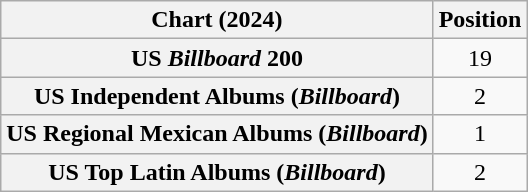<table class="wikitable sortable plainrowheaders" style="text-align:center">
<tr>
<th scope="col">Chart (2024)</th>
<th scope="col">Position</th>
</tr>
<tr>
<th scope="row">US <em>Billboard</em> 200</th>
<td>19</td>
</tr>
<tr>
<th scope="row">US Independent Albums (<em>Billboard</em>)</th>
<td>2</td>
</tr>
<tr>
<th scope="row">US Regional Mexican Albums (<em>Billboard</em>)</th>
<td>1</td>
</tr>
<tr>
<th scope="row">US Top Latin Albums (<em>Billboard</em>)</th>
<td>2</td>
</tr>
</table>
